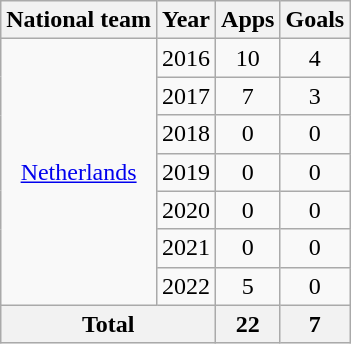<table class="wikitable" style="text-align:center">
<tr>
<th>National team</th>
<th>Year</th>
<th>Apps</th>
<th>Goals</th>
</tr>
<tr>
<td rowspan="7"><a href='#'>Netherlands</a></td>
<td>2016</td>
<td>10</td>
<td>4</td>
</tr>
<tr>
<td>2017</td>
<td>7</td>
<td>3</td>
</tr>
<tr>
<td>2018</td>
<td>0</td>
<td>0</td>
</tr>
<tr>
<td>2019</td>
<td>0</td>
<td>0</td>
</tr>
<tr>
<td>2020</td>
<td>0</td>
<td>0</td>
</tr>
<tr>
<td>2021</td>
<td>0</td>
<td>0</td>
</tr>
<tr>
<td>2022</td>
<td>5</td>
<td>0</td>
</tr>
<tr>
<th colspan=2>Total</th>
<th>22</th>
<th>7</th>
</tr>
</table>
